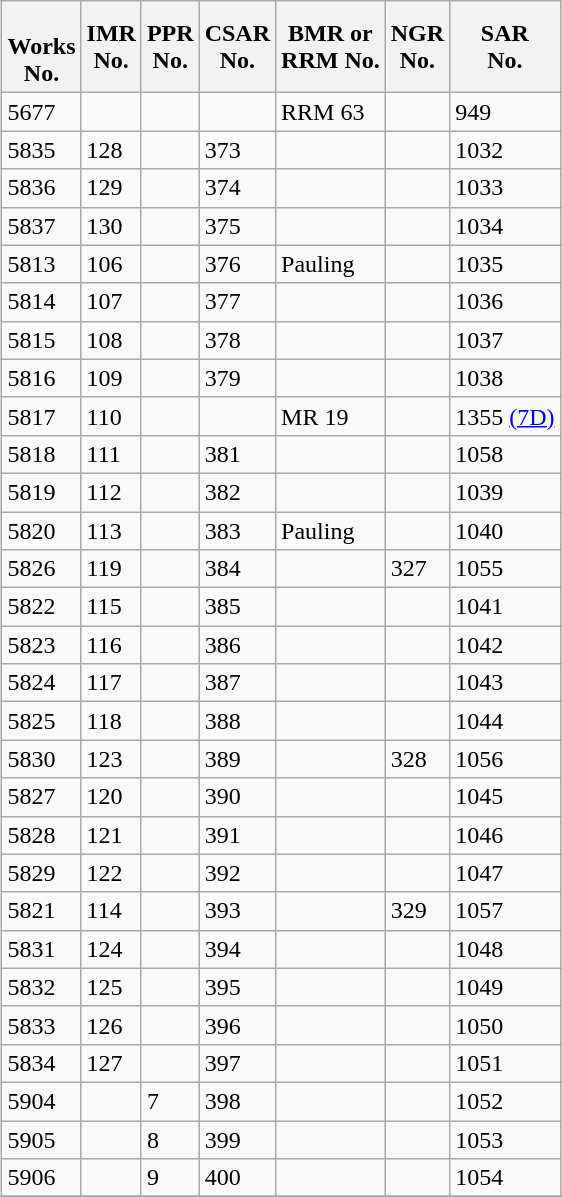<table class="wikitable collapsible collapsed sortable" style="margin:0.5em auto; font-size:100%;">
<tr>
<th><br>Works<br>No.</th>
<th>IMR<br>No.</th>
<th>PPR<br>No.</th>
<th>CSAR<br>No.</th>
<th>BMR or<br>RRM No.</th>
<th>NGR<br>No.</th>
<th>SAR<br>No.</th>
</tr>
<tr>
<td>5677</td>
<td></td>
<td></td>
<td></td>
<td>RRM 63</td>
<td></td>
<td>949</td>
</tr>
<tr>
<td>5835</td>
<td>128</td>
<td></td>
<td>373</td>
<td></td>
<td></td>
<td>1032</td>
</tr>
<tr>
<td>5836</td>
<td>129</td>
<td></td>
<td>374</td>
<td></td>
<td></td>
<td>1033</td>
</tr>
<tr>
<td>5837</td>
<td>130</td>
<td></td>
<td>375</td>
<td></td>
<td></td>
<td>1034</td>
</tr>
<tr>
<td>5813</td>
<td>106</td>
<td></td>
<td>376</td>
<td>Pauling</td>
<td></td>
<td>1035</td>
</tr>
<tr>
<td>5814</td>
<td>107</td>
<td></td>
<td>377</td>
<td></td>
<td></td>
<td>1036</td>
</tr>
<tr>
<td>5815</td>
<td>108</td>
<td></td>
<td>378</td>
<td></td>
<td></td>
<td>1037</td>
</tr>
<tr>
<td>5816</td>
<td>109</td>
<td></td>
<td>379</td>
<td></td>
<td></td>
<td>1038</td>
</tr>
<tr>
<td>5817</td>
<td>110</td>
<td></td>
<td></td>
<td>MR 19</td>
<td></td>
<td>1355 <a href='#'>(7D)</a></td>
</tr>
<tr>
<td>5818</td>
<td>111</td>
<td></td>
<td>381</td>
<td></td>
<td></td>
<td>1058</td>
</tr>
<tr>
<td>5819</td>
<td>112</td>
<td></td>
<td>382</td>
<td></td>
<td></td>
<td>1039</td>
</tr>
<tr>
<td>5820</td>
<td>113</td>
<td></td>
<td>383</td>
<td>Pauling</td>
<td></td>
<td>1040</td>
</tr>
<tr>
<td>5826</td>
<td>119</td>
<td></td>
<td>384</td>
<td></td>
<td>327</td>
<td>1055</td>
</tr>
<tr>
<td>5822</td>
<td>115</td>
<td></td>
<td>385</td>
<td></td>
<td></td>
<td>1041</td>
</tr>
<tr>
<td>5823</td>
<td>116</td>
<td></td>
<td>386</td>
<td></td>
<td></td>
<td>1042</td>
</tr>
<tr>
<td>5824</td>
<td>117</td>
<td></td>
<td>387</td>
<td></td>
<td></td>
<td>1043</td>
</tr>
<tr>
<td>5825</td>
<td>118</td>
<td></td>
<td>388</td>
<td></td>
<td></td>
<td>1044</td>
</tr>
<tr>
<td>5830</td>
<td>123</td>
<td></td>
<td>389</td>
<td></td>
<td>328</td>
<td>1056</td>
</tr>
<tr>
<td>5827</td>
<td>120</td>
<td></td>
<td>390</td>
<td></td>
<td></td>
<td>1045</td>
</tr>
<tr>
<td>5828</td>
<td>121</td>
<td></td>
<td>391</td>
<td></td>
<td></td>
<td>1046</td>
</tr>
<tr>
<td>5829</td>
<td>122</td>
<td></td>
<td>392</td>
<td></td>
<td></td>
<td>1047</td>
</tr>
<tr>
<td>5821</td>
<td>114</td>
<td></td>
<td>393</td>
<td></td>
<td>329</td>
<td>1057</td>
</tr>
<tr>
<td>5831</td>
<td>124</td>
<td></td>
<td>394</td>
<td></td>
<td></td>
<td>1048</td>
</tr>
<tr>
<td>5832</td>
<td>125</td>
<td></td>
<td>395</td>
<td></td>
<td></td>
<td>1049</td>
</tr>
<tr>
<td>5833</td>
<td>126</td>
<td></td>
<td>396</td>
<td></td>
<td></td>
<td>1050</td>
</tr>
<tr>
<td>5834</td>
<td>127</td>
<td></td>
<td>397</td>
<td></td>
<td></td>
<td>1051</td>
</tr>
<tr>
<td>5904</td>
<td></td>
<td>7</td>
<td>398</td>
<td></td>
<td></td>
<td>1052</td>
</tr>
<tr>
<td>5905</td>
<td></td>
<td>8</td>
<td>399</td>
<td></td>
<td></td>
<td>1053</td>
</tr>
<tr>
<td>5906</td>
<td></td>
<td>9</td>
<td>400</td>
<td></td>
<td></td>
<td>1054</td>
</tr>
<tr>
</tr>
</table>
